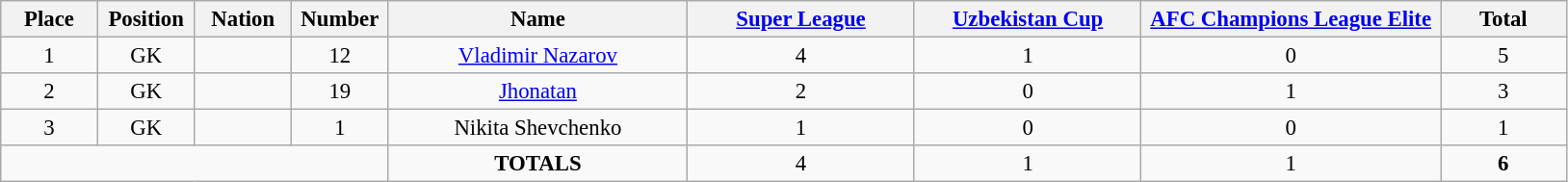<table class="wikitable" style="font-size: 95%; text-align: center;">
<tr>
<th width=60>Place</th>
<th width=60>Position</th>
<th width=60>Nation</th>
<th width=60>Number</th>
<th width=200>Name</th>
<th width=150><a href='#'>Super League</a></th>
<th width=150><a href='#'>Uzbekistan Cup</a></th>
<th width=200><a href='#'>AFC Champions League Elite</a></th>
<th width=80><strong>Total</strong></th>
</tr>
<tr>
<td>1</td>
<td>GK</td>
<td></td>
<td>12</td>
<td><a href='#'>Vladimir Nazarov</a></td>
<td>4</td>
<td>1</td>
<td>0</td>
<td>5</td>
</tr>
<tr>
<td>2</td>
<td>GK</td>
<td></td>
<td>19</td>
<td><a href='#'>Jhonatan</a></td>
<td>2</td>
<td>0</td>
<td>1</td>
<td>3</td>
</tr>
<tr>
<td>3</td>
<td>GK</td>
<td></td>
<td>1</td>
<td>Nikita Shevchenko</td>
<td>1</td>
<td>0</td>
<td>0</td>
<td>1</td>
</tr>
<tr>
<td colspan="4"></td>
<td><strong>TOTALS</strong></td>
<td>4</td>
<td>1</td>
<td>1</td>
<td><strong>6</strong></td>
</tr>
</table>
